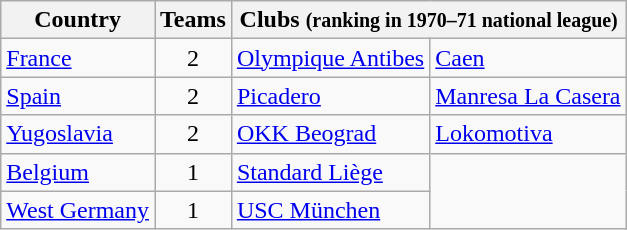<table class="wikitable" style="margin-left:0.5em;">
<tr>
<th>Country</th>
<th>Teams</th>
<th colspan=5>Clubs <small>(ranking in 1970–71 national league)</small></th>
</tr>
<tr>
<td> <a href='#'>France</a></td>
<td align=center>2</td>
<td><a href='#'>Olympique Antibes</a></td>
<td><a href='#'>Caen</a></td>
</tr>
<tr>
<td> <a href='#'>Spain</a></td>
<td align=center>2</td>
<td><a href='#'>Picadero</a></td>
<td><a href='#'>Manresa La Casera</a></td>
</tr>
<tr>
<td> <a href='#'>Yugoslavia</a></td>
<td align=center>2</td>
<td><a href='#'>OKK Beograd</a></td>
<td><a href='#'>Lokomotiva</a></td>
</tr>
<tr>
<td> <a href='#'>Belgium</a></td>
<td align=center>1</td>
<td><a href='#'>Standard Liège</a></td>
</tr>
<tr>
<td> <a href='#'>West Germany</a></td>
<td align=center>1</td>
<td><a href='#'>USC München</a></td>
</tr>
</table>
